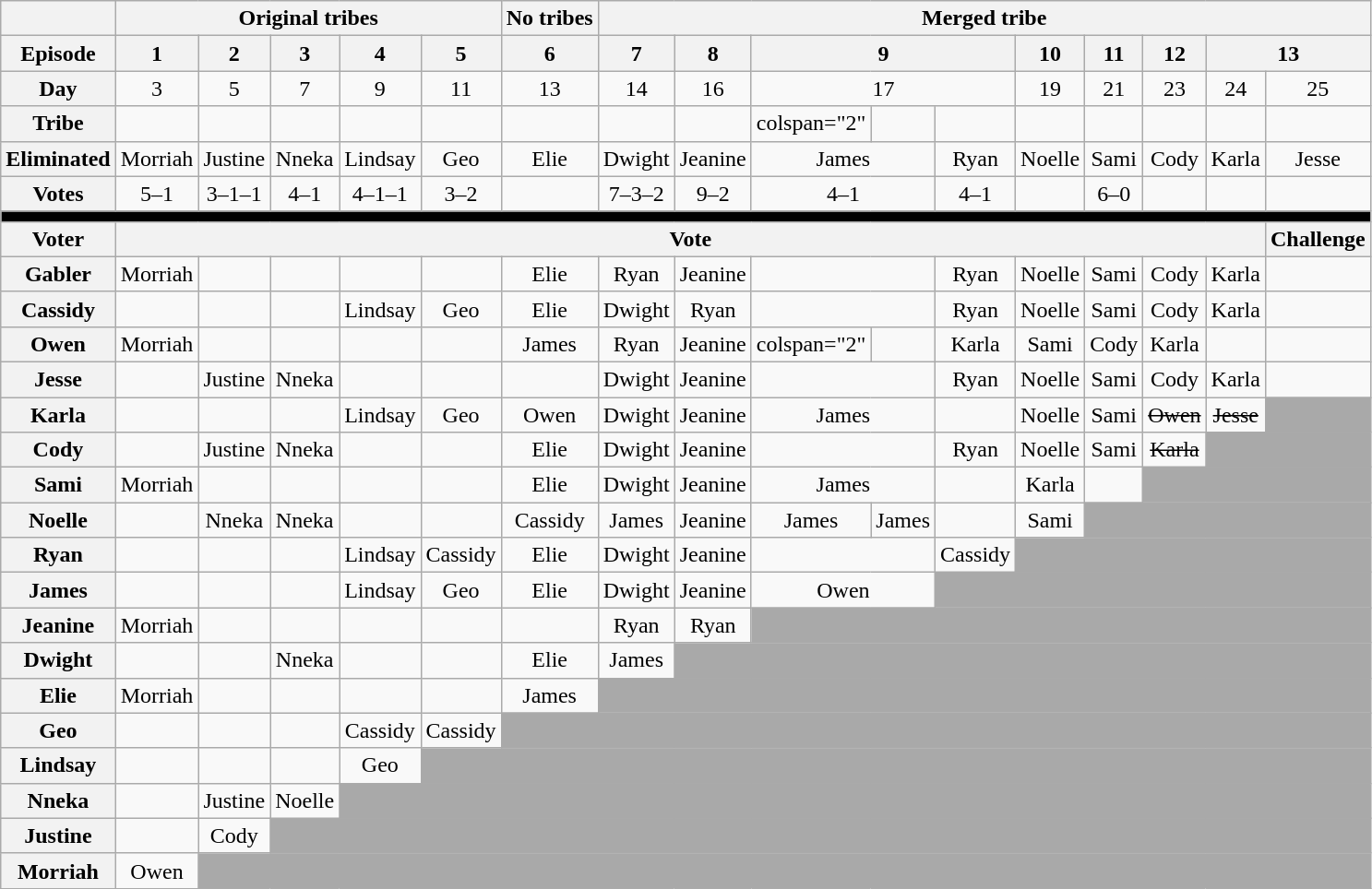<table class="wikitable unsortable" style="text-align:center;" font-size:90%>
<tr>
<th></th>
<th colspan="5">Original tribes</th>
<th>No tribes</th>
<th colspan="10">Merged tribe</th>
</tr>
<tr>
<th>Episode</th>
<th>1</th>
<th>2</th>
<th>3</th>
<th>4</th>
<th>5</th>
<th>6</th>
<th>7</th>
<th>8</th>
<th colspan="3">9</th>
<th>10</th>
<th>11</th>
<th>12</th>
<th colspan="2">13</th>
</tr>
<tr>
<th>Day</th>
<td>3</td>
<td>5</td>
<td>7</td>
<td>9</td>
<td>11</td>
<td>13</td>
<td>14</td>
<td>16</td>
<td colspan="3">17</td>
<td>19</td>
<td>21</td>
<td>23</td>
<td>24</td>
<td>25</td>
</tr>
<tr>
<th>Tribe</th>
<td></td>
<td></td>
<td></td>
<td></td>
<td></td>
<td></td>
<td></td>
<td></td>
<td>colspan="2" </td>
<td></td>
<td></td>
<td></td>
<td></td>
<td></td>
<td></td>
</tr>
<tr>
<th>Eliminated</th>
<td>Morriah</td>
<td>Justine</td>
<td>Nneka</td>
<td>Lindsay</td>
<td>Geo</td>
<td>Elie</td>
<td>Dwight</td>
<td>Jeanine</td>
<td colspan="2">James</td>
<td>Ryan</td>
<td>Noelle</td>
<td>Sami</td>
<td>Cody</td>
<td>Karla</td>
<td>Jesse</td>
</tr>
<tr>
<th>Votes</th>
<td>5–1</td>
<td>3–1–1</td>
<td>4–1</td>
<td>4–1–1</td>
<td>3–2</td>
<td></td>
<td>7–3–2</td>
<td>9–2</td>
<td colspan="2">4–1</td>
<td>4–1</td>
<td></td>
<td>6–0</td>
<td></td>
<td></td>
<td></td>
</tr>
<tr>
<td colspan="17" bgcolor="black"></td>
</tr>
<tr>
<th>Voter</th>
<th colspan="15">Vote</th>
<th>Challenge</th>
</tr>
<tr>
<th>Gabler</th>
<td>Morriah</td>
<td></td>
<td></td>
<td></td>
<td></td>
<td>Elie</td>
<td>Ryan</td>
<td>Jeanine</td>
<td colspan="2"></td>
<td>Ryan</td>
<td>Noelle</td>
<td>Sami</td>
<td>Cody</td>
<td>Karla</td>
<td></td>
</tr>
<tr>
<th>Cassidy</th>
<td></td>
<td></td>
<td></td>
<td>Lindsay</td>
<td>Geo</td>
<td>Elie</td>
<td>Dwight</td>
<td>Ryan</td>
<td colspan="2"></td>
<td>Ryan</td>
<td>Noelle</td>
<td>Sami</td>
<td>Cody</td>
<td>Karla</td>
<td></td>
</tr>
<tr>
<th>Owen</th>
<td>Morriah</td>
<td></td>
<td></td>
<td></td>
<td></td>
<td>James</td>
<td>Ryan</td>
<td>Jeanine</td>
<td>colspan="2" </td>
<td></td>
<td>Karla</td>
<td>Sami</td>
<td>Cody</td>
<td>Karla</td>
<td></td>
</tr>
<tr>
<th>Jesse</th>
<td></td>
<td>Justine</td>
<td>Nneka</td>
<td></td>
<td></td>
<td></td>
<td>Dwight</td>
<td>Jeanine</td>
<td colspan="2"></td>
<td>Ryan</td>
<td>Noelle</td>
<td>Sami</td>
<td>Cody</td>
<td>Karla</td>
<td></td>
</tr>
<tr>
<th>Karla</th>
<td></td>
<td></td>
<td></td>
<td>Lindsay</td>
<td>Geo</td>
<td>Owen</td>
<td>Dwight</td>
<td>Jeanine</td>
<td colspan="2">James</td>
<td></td>
<td>Noelle</td>
<td>Sami</td>
<td><s>Owen</s></td>
<td><s>Jesse</s></td>
<td bgcolor="darkgray"></td>
</tr>
<tr>
<th>Cody</th>
<td></td>
<td>Justine</td>
<td>Nneka</td>
<td></td>
<td></td>
<td>Elie</td>
<td>Dwight</td>
<td>Jeanine</td>
<td colspan="2"></td>
<td>Ryan</td>
<td>Noelle</td>
<td>Sami</td>
<td><s>Karla</s></td>
<td colspan="2" bgcolor="darkgray"></td>
</tr>
<tr>
<th>Sami</th>
<td>Morriah</td>
<td></td>
<td></td>
<td></td>
<td></td>
<td>Elie</td>
<td>Dwight</td>
<td>Jeanine</td>
<td colspan="2">James</td>
<td></td>
<td>Karla</td>
<td></td>
<td colspan="3" bgcolor="darkgray"></td>
</tr>
<tr>
<th>Noelle</th>
<td></td>
<td>Nneka</td>
<td>Nneka</td>
<td></td>
<td></td>
<td>Cassidy</td>
<td>James</td>
<td>Jeanine</td>
<td>James</td>
<td>James</td>
<td></td>
<td>Sami</td>
<td colspan="4" bgcolor="darkgray"></td>
</tr>
<tr>
<th>Ryan</th>
<td></td>
<td></td>
<td></td>
<td>Lindsay</td>
<td>Cassidy</td>
<td>Elie</td>
<td>Dwight</td>
<td>Jeanine</td>
<td colspan="2"></td>
<td>Cassidy</td>
<td colspan="5" bgcolor="darkgray"></td>
</tr>
<tr>
<th>James</th>
<td></td>
<td></td>
<td></td>
<td>Lindsay</td>
<td>Geo</td>
<td>Elie</td>
<td>Dwight</td>
<td>Jeanine</td>
<td colspan="2">Owen</td>
<td colspan="6" bgcolor="darkgray"></td>
</tr>
<tr>
<th>Jeanine</th>
<td>Morriah</td>
<td></td>
<td></td>
<td></td>
<td></td>
<td></td>
<td>Ryan</td>
<td>Ryan</td>
<td colspan="8" bgcolor="darkgray"></td>
</tr>
<tr>
<th>Dwight</th>
<td></td>
<td></td>
<td>Nneka</td>
<td></td>
<td></td>
<td>Elie</td>
<td>James</td>
<td colspan="9" bgcolor="darkgray"></td>
</tr>
<tr>
<th>Elie</th>
<td>Morriah</td>
<td></td>
<td></td>
<td></td>
<td></td>
<td>James</td>
<td colspan="10" bgcolor="darkgray"></td>
</tr>
<tr>
<th>Geo</th>
<td></td>
<td></td>
<td></td>
<td>Cassidy</td>
<td>Cassidy</td>
<td colspan="11" bgcolor="darkgray"></td>
</tr>
<tr>
<th>Lindsay</th>
<td></td>
<td></td>
<td></td>
<td>Geo</td>
<td colspan="12" bgcolor="darkgray"></td>
</tr>
<tr>
<th>Nneka</th>
<td></td>
<td>Justine</td>
<td>Noelle</td>
<td colspan="13" bgcolor="darkgray"></td>
</tr>
<tr>
<th>Justine</th>
<td></td>
<td>Cody</td>
<td colspan="14" bgcolor="darkgray"></td>
</tr>
<tr>
<th>Morriah</th>
<td>Owen</td>
<td colspan="15" bgcolor="darkgray"></td>
</tr>
</table>
